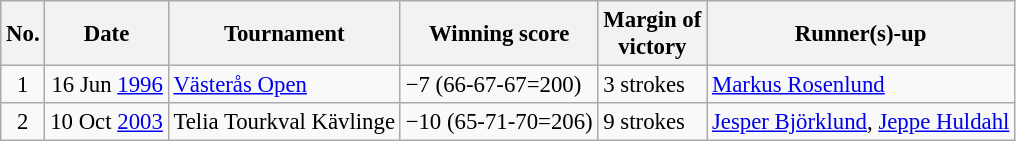<table class="wikitable" style="font-size:95%;">
<tr>
<th>No.</th>
<th>Date</th>
<th>Tournament</th>
<th>Winning score</th>
<th>Margin of<br>victory</th>
<th>Runner(s)-up</th>
</tr>
<tr>
<td align=center>1</td>
<td align=right>16 Jun <a href='#'>1996</a></td>
<td><a href='#'>Västerås Open</a></td>
<td>−7 (66-67-67=200)</td>
<td>3 strokes</td>
<td> <a href='#'>Markus Rosenlund</a></td>
</tr>
<tr>
<td align=center>2</td>
<td align=right>10 Oct <a href='#'>2003</a></td>
<td>Telia Tourkval Kävlinge</td>
<td>−10 (65-71-70=206)</td>
<td>9 strokes</td>
<td> <a href='#'>Jesper Björklund</a>,  <a href='#'>Jeppe Huldahl</a></td>
</tr>
</table>
